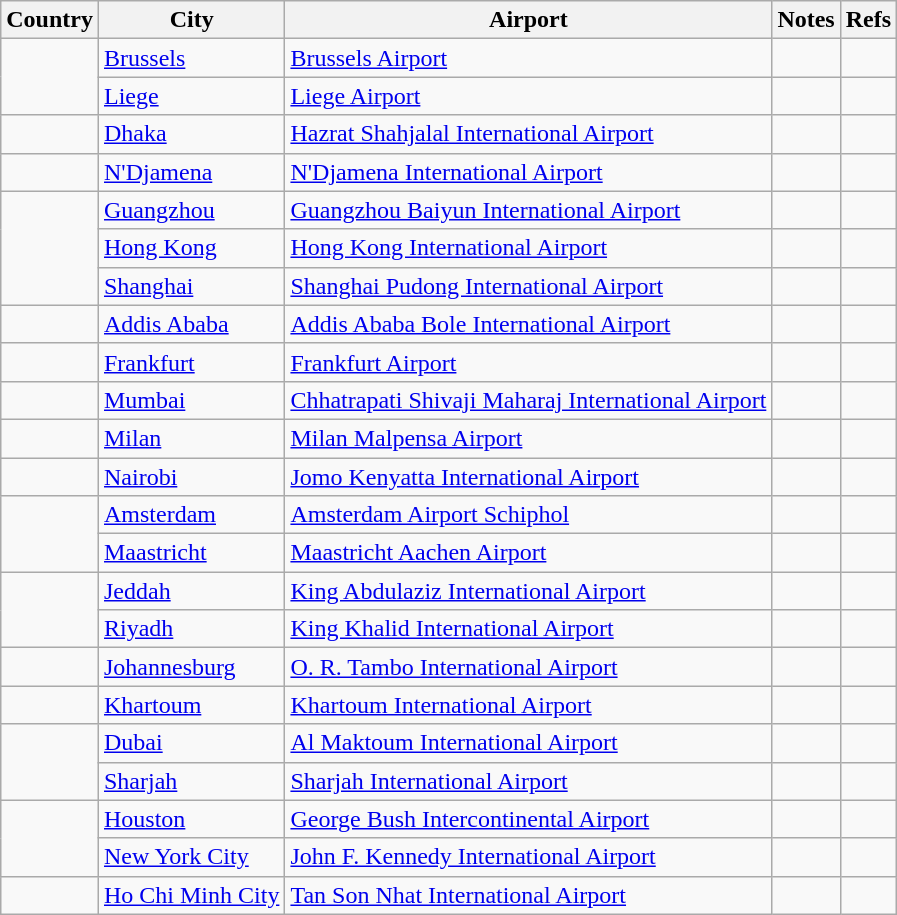<table class="wikitable sortable">
<tr>
<th>Country</th>
<th>City</th>
<th>Airport</th>
<th>Notes</th>
<th class="unsortable">Refs</th>
</tr>
<tr>
<td rowspan="2"></td>
<td><a href='#'>Brussels</a></td>
<td><a href='#'>Brussels Airport</a></td>
<td align=center></td>
<td align=center></td>
</tr>
<tr>
<td><a href='#'>Liege</a></td>
<td><a href='#'>Liege Airport</a></td>
<td align=center></td>
<td align=center></td>
</tr>
<tr>
<td></td>
<td><a href='#'>Dhaka</a></td>
<td><a href='#'>Hazrat Shahjalal International Airport</a></td>
<td align=center></td>
<td align=center></td>
</tr>
<tr>
<td></td>
<td><a href='#'>N'Djamena</a></td>
<td><a href='#'>N'Djamena International Airport</a></td>
<td align=center></td>
<td align=center></td>
</tr>
<tr>
<td rowspan="3"></td>
<td><a href='#'>Guangzhou</a></td>
<td><a href='#'>Guangzhou Baiyun International Airport</a></td>
<td align=center></td>
<td align=center></td>
</tr>
<tr>
<td><a href='#'>Hong Kong</a></td>
<td><a href='#'>Hong Kong International Airport</a></td>
<td align=center></td>
<td align=center></td>
</tr>
<tr>
<td><a href='#'>Shanghai</a></td>
<td><a href='#'>Shanghai Pudong International Airport</a></td>
<td align=center></td>
<td align=center></td>
</tr>
<tr>
<td></td>
<td><a href='#'>Addis Ababa</a></td>
<td><a href='#'>Addis Ababa Bole International Airport</a></td>
<td align=center></td>
<td align=center></td>
</tr>
<tr>
<td></td>
<td><a href='#'>Frankfurt</a></td>
<td><a href='#'>Frankfurt Airport</a></td>
<td align=center></td>
<td align=center></td>
</tr>
<tr>
<td></td>
<td><a href='#'>Mumbai</a></td>
<td><a href='#'>Chhatrapati Shivaji Maharaj International Airport</a></td>
<td align=center></td>
<td align=center></td>
</tr>
<tr>
<td></td>
<td><a href='#'>Milan</a></td>
<td><a href='#'>Milan Malpensa Airport</a></td>
<td align=center></td>
<td align=center></td>
</tr>
<tr>
<td></td>
<td><a href='#'>Nairobi</a></td>
<td><a href='#'>Jomo Kenyatta International Airport</a></td>
<td align=center></td>
<td align=center></td>
</tr>
<tr>
<td rowspan="2"></td>
<td><a href='#'>Amsterdam</a></td>
<td><a href='#'>Amsterdam Airport Schiphol</a></td>
<td align=center></td>
<td align=center></td>
</tr>
<tr>
<td><a href='#'>Maastricht</a></td>
<td><a href='#'>Maastricht Aachen Airport</a></td>
<td align=center></td>
<td align=center></td>
</tr>
<tr>
<td rowspan="2"></td>
<td><a href='#'>Jeddah</a></td>
<td><a href='#'>King Abdulaziz International Airport</a></td>
<td></td>
<td align=center></td>
</tr>
<tr>
<td><a href='#'>Riyadh</a></td>
<td><a href='#'>King Khalid International Airport</a></td>
<td></td>
<td align=center></td>
</tr>
<tr>
<td></td>
<td><a href='#'>Johannesburg</a></td>
<td><a href='#'>O. R. Tambo International Airport</a></td>
<td align=center></td>
<td align=center></td>
</tr>
<tr>
<td></td>
<td><a href='#'>Khartoum</a></td>
<td><a href='#'>Khartoum International Airport</a></td>
<td align=center></td>
<td align=center></td>
</tr>
<tr>
<td rowspan="2"></td>
<td><a href='#'>Dubai</a></td>
<td><a href='#'>Al Maktoum International Airport</a></td>
<td align=center></td>
<td align=center></td>
</tr>
<tr>
<td><a href='#'>Sharjah</a></td>
<td><a href='#'>Sharjah International Airport</a></td>
<td align=center></td>
<td align=center></td>
</tr>
<tr>
<td rowspan="2"></td>
<td><a href='#'>Houston</a></td>
<td><a href='#'>George Bush Intercontinental Airport</a></td>
<td align=center></td>
<td align=center></td>
</tr>
<tr>
<td><a href='#'>New York City</a></td>
<td><a href='#'>John F. Kennedy International Airport</a></td>
<td align=center></td>
<td align=center></td>
</tr>
<tr>
<td></td>
<td><a href='#'>Ho Chi Minh City</a></td>
<td><a href='#'>Tan Son Nhat International Airport</a></td>
<td align=center></td>
<td align=center></td>
</tr>
</table>
